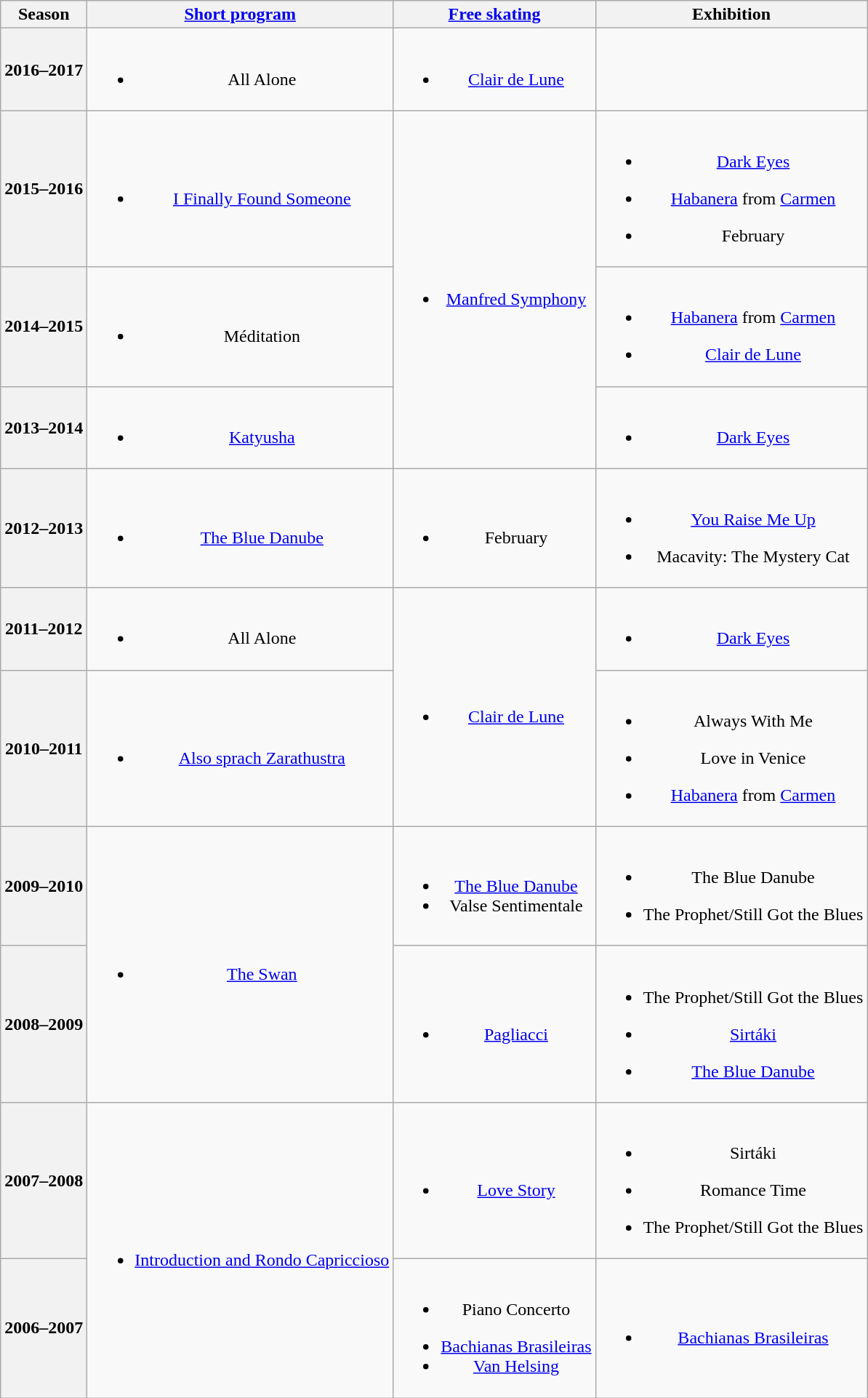<table class="wikitable" style="text-align:center">
<tr>
<th>Season</th>
<th><a href='#'>Short program</a></th>
<th><a href='#'>Free skating</a></th>
<th>Exhibition</th>
</tr>
<tr>
<th>2016–2017 <br></th>
<td><br><ul><li>All Alone <br> </li></ul></td>
<td><br><ul><li><a href='#'>Clair de Lune</a> <br> </li></ul></td>
<td></td>
</tr>
<tr>
<th>2015–2016 <br> </th>
<td><br><ul><li><a href='#'>I Finally Found Someone</a> <br></li></ul></td>
<td rowspan=3><br><ul><li><a href='#'>Manfred Symphony</a> <br></li></ul></td>
<td><br><ul><li><a href='#'>Dark Eyes</a> <br></li></ul><ul><li><a href='#'>Habanera</a> from <a href='#'>Carmen</a> <br></li></ul><ul><li>February <br></li></ul></td>
</tr>
<tr>
<th>2014–2015 <br> </th>
<td><br><ul><li>Méditation <br></li></ul></td>
<td><br><ul><li><a href='#'>Habanera</a> from <a href='#'>Carmen</a> <br></li></ul><ul><li><a href='#'>Clair de Lune</a> <br></li></ul></td>
</tr>
<tr>
<th>2013–2014 <br> </th>
<td><br><ul><li><a href='#'>Katyusha</a> <br></li></ul></td>
<td><br><ul><li><a href='#'>Dark Eyes</a> <br></li></ul></td>
</tr>
<tr>
<th>2012–2013 <br> </th>
<td><br><ul><li><a href='#'>The Blue Danube</a> <br></li></ul></td>
<td><br><ul><li>February <br></li></ul></td>
<td><br><ul><li><a href='#'>You Raise Me Up</a> <br></li></ul><ul><li>Macavity: The Mystery Cat <br></li></ul></td>
</tr>
<tr>
<th>2011–2012 <br> </th>
<td><br><ul><li>All Alone <br></li></ul></td>
<td rowspan=2><br><ul><li><a href='#'>Clair de Lune</a> <br></li></ul></td>
<td><br><ul><li><a href='#'>Dark Eyes</a> <br></li></ul></td>
</tr>
<tr>
<th>2010–2011 <br> </th>
<td><br><ul><li><a href='#'>Also sprach Zarathustra</a> <br></li></ul></td>
<td><br><ul><li>Always With Me <br></li></ul><ul><li>Love in Venice <br></li></ul><ul><li><a href='#'>Habanera</a> from <a href='#'>Carmen</a> <br></li></ul></td>
</tr>
<tr>
<th>2009–2010 <br> </th>
<td rowspan=2><br><ul><li><a href='#'>The Swan</a> <br></li></ul></td>
<td><br><ul><li><a href='#'>The Blue Danube</a> <br></li><li>Valse Sentimentale <br></li></ul></td>
<td><br><ul><li>The Blue Danube <br></li></ul><ul><li>The Prophet/Still Got the Blues <br></li></ul></td>
</tr>
<tr>
<th>2008–2009 <br> </th>
<td><br><ul><li><a href='#'>Pagliacci</a> <br></li></ul></td>
<td><br><ul><li>The Prophet/Still Got the Blues <br></li></ul><ul><li><a href='#'>Sirtáki</a> <br></li></ul><ul><li><a href='#'>The Blue Danube</a> <br></li></ul></td>
</tr>
<tr>
<th>2007–2008 <br> </th>
<td rowspan=2><br><ul><li><a href='#'>Introduction and Rondo Capriccioso</a> <br></li></ul></td>
<td><br><ul><li><a href='#'>Love Story</a> <br></li></ul></td>
<td><br><ul><li>Sirtáki <br></li></ul><ul><li>Romance Time <br></li></ul><ul><li>The Prophet/Still Got the Blues <br></li></ul></td>
</tr>
<tr>
<th>2006–2007 <br> </th>
<td><br><ul><li>Piano Concerto <br></li></ul><ul><li><a href='#'>Bachianas Brasileiras</a> <br></li><li><a href='#'>Van Helsing</a> <br></li></ul></td>
<td><br><ul><li><a href='#'>Bachianas Brasileiras</a> <br></li></ul></td>
</tr>
</table>
